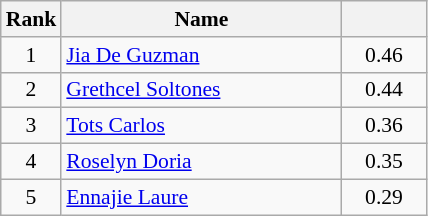<table class="wikitable" style="font-size:90%">
<tr>
<th width=30>Rank</th>
<th width=180>Name</th>
<th width=50></th>
</tr>
<tr>
<td style="text-align:center">1</td>
<td><a href='#'>Jia De Guzman</a></td>
<td style="text-align:center">0.46</td>
</tr>
<tr>
<td style="text-align:center">2</td>
<td><a href='#'>Grethcel Soltones</a></td>
<td style="text-align:center">0.44</td>
</tr>
<tr>
<td style="text-align:center">3</td>
<td><a href='#'>Tots Carlos</a></td>
<td style="text-align:center">0.36</td>
</tr>
<tr>
<td style="text-align:center">4</td>
<td><a href='#'>Roselyn Doria</a></td>
<td style="text-align:center">0.35</td>
</tr>
<tr>
<td style="text-align:center">5</td>
<td><a href='#'>Ennajie Laure</a></td>
<td style="text-align:center">0.29</td>
</tr>
</table>
